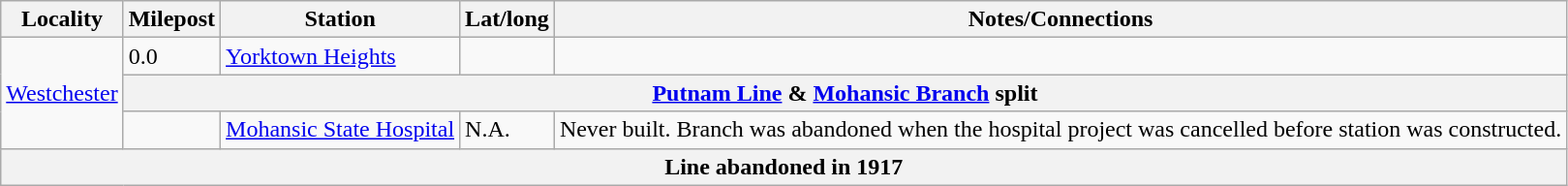<table class="wikitable">
<tr>
<th>Locality</th>
<th>Milepost</th>
<th>Station</th>
<th>Lat/long</th>
<th>Notes/Connections</th>
</tr>
<tr>
<td rowspan=3><a href='#'>Westchester</a></td>
<td>0.0</td>
<td><a href='#'>Yorktown Heights</a></td>
<td></td>
<td></td>
</tr>
<tr>
<th colspan=5><a href='#'>Putnam Line</a> & <a href='#'>Mohansic Branch</a> split</th>
</tr>
<tr>
<td></td>
<td><a href='#'>Mohansic State Hospital</a></td>
<td>N.A.</td>
<td>Never built. Branch was abandoned when the hospital project was cancelled before station was constructed.</td>
</tr>
<tr>
<th colspan=8>Line abandoned in 1917</th>
</tr>
</table>
